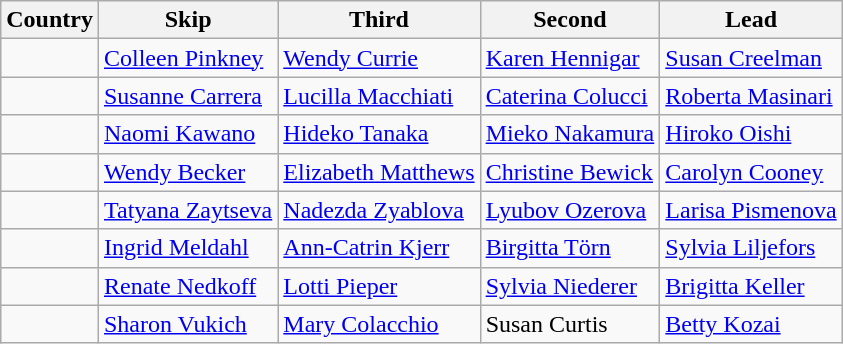<table class="wikitable">
<tr>
<th>Country</th>
<th>Skip</th>
<th>Third</th>
<th>Second</th>
<th>Lead</th>
</tr>
<tr>
<td></td>
<td><a href='#'>Colleen Pinkney</a></td>
<td><a href='#'>Wendy Currie</a></td>
<td><a href='#'>Karen Hennigar</a></td>
<td><a href='#'>Susan Creelman</a></td>
</tr>
<tr>
<td></td>
<td><a href='#'>Susanne Carrera</a></td>
<td><a href='#'>Lucilla Macchiati</a></td>
<td><a href='#'>Caterina Colucci</a></td>
<td><a href='#'>Roberta Masinari</a></td>
</tr>
<tr>
<td></td>
<td><a href='#'>Naomi Kawano</a></td>
<td><a href='#'>Hideko Tanaka</a></td>
<td><a href='#'>Mieko Nakamura</a></td>
<td><a href='#'>Hiroko Oishi</a></td>
</tr>
<tr>
<td></td>
<td><a href='#'>Wendy Becker</a></td>
<td><a href='#'>Elizabeth Matthews</a></td>
<td><a href='#'>Christine Bewick</a></td>
<td><a href='#'>Carolyn Cooney</a></td>
</tr>
<tr>
<td></td>
<td><a href='#'>Tatyana Zaytseva</a></td>
<td><a href='#'>Nadezda Zyablova</a></td>
<td><a href='#'>Lyubov Ozerova</a></td>
<td><a href='#'>Larisa Pismenova</a></td>
</tr>
<tr>
<td></td>
<td><a href='#'>Ingrid Meldahl</a></td>
<td><a href='#'>Ann-Catrin Kjerr</a></td>
<td><a href='#'>Birgitta Törn</a></td>
<td><a href='#'>Sylvia Liljefors</a></td>
</tr>
<tr>
<td></td>
<td><a href='#'>Renate Nedkoff</a></td>
<td><a href='#'>Lotti Pieper</a></td>
<td><a href='#'>Sylvia Niederer</a></td>
<td><a href='#'>Brigitta Keller</a></td>
</tr>
<tr>
<td></td>
<td><a href='#'>Sharon Vukich</a></td>
<td><a href='#'>Mary Colacchio</a></td>
<td>Susan Curtis</td>
<td><a href='#'>Betty Kozai</a></td>
</tr>
</table>
